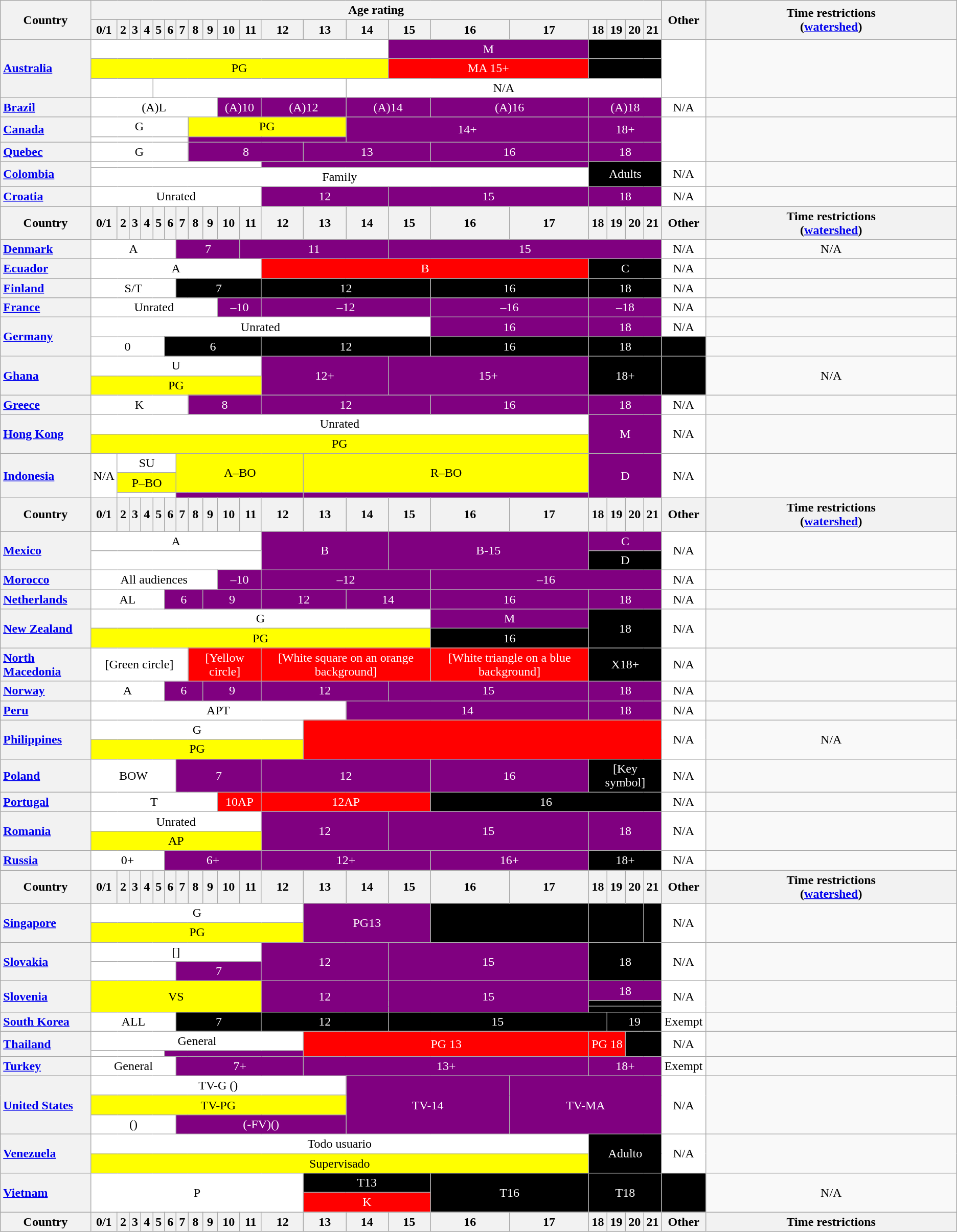<table class="wikitable" style="text-align:center">
<tr>
<th rowspan="2">Country</th>
<th colspan="21">Age rating</th>
<th rowspan="2">Other</th>
<th rowspan="2">Time restrictions<br>(<a href='#'>watershed</a>)</th>
</tr>
<tr>
<th>0/1</th>
<th>2</th>
<th>3</th>
<th>4</th>
<th>5</th>
<th>6</th>
<th>7</th>
<th>8</th>
<th>9</th>
<th>10</th>
<th>11</th>
<th>12</th>
<th>13</th>
<th>14</th>
<th>15</th>
<th>16</th>
<th>17</th>
<th>18</th>
<th>19</th>
<th>20</th>
<th>21</th>
</tr>
<tr>
<th rowspan="3" style="text-align:left"> <a href='#'>Australia</a></th>
<td colspan="14" style="background:white;"></td>
<td colspan="3" style="background:purple; color:white;">M</td>
<td colspan="4" style="background:black; Color:white;"></td>
<td rowspan="3" colspan="1" style="background:white; color:black;"></td>
<td rowspan="3" style="width:20em; line-height:75%; "></td>
</tr>
<tr>
<td colspan="14" style="background:yellow;">PG</td>
<td rowspan="1" colspan="3" style="background:red; Color:white;">MA 15+</td>
<td rowspan="1" colspan="4" style="background:black; Color:white;"></td>
</tr>
<tr>
<td colspan="4" style="background:white;"></td>
<td colspan="9" style="background:white;"></td>
<td colspan="8" style="background:white; color:black;">N/A</td>
</tr>
<tr>
<th rowspan="1" style="text-align:left"> <a href='#'>Brazil</a></th>
<td colspan="9" style="background:white;">(A)L</td>
<td colspan="2" style="background:purple; color:white;">(A)10</td>
<td colspan="2" style="background:purple; color:white;">(A)12</td>
<td colspan="2" style="background:purple; color:white;">(A)14</td>
<td colspan="2" style="background:purple; color:white;">(A)16</td>
<td colspan="4" style="background:purple; color:white;">(A)18</td>
<td colspan="1" rowspan="1" style="background:white; color:black;">N/A</td>
<td rowspan="1" style="line-height:75%; "></td>
</tr>
<tr>
<th rowspan="2" style="text-align:left"> <a href='#'>Canada</a> <br>  <em></em></th>
<td colspan="7" style="background:white;">G</td>
<td colspan="6" style="background:yellow;">PG</td>
<td rowspan="2" colspan="4" style="background:purple; color:white;">14+</td>
<td rowspan="2" colspan="4" style="background:purple; color:white;">18+</td>
<td rowspan="3" style="background:white; color:black;"></td>
<td rowspan="3" style="line-height:75%; "></td>
</tr>
<tr>
<td colspan="7" style="background:white;"></td>
<td colspan="6" style="background:purple; color:white;"></td>
</tr>
<tr>
<th style="text-align:left"> <a href='#'>Quebec</a> <em></em></th>
<td colspan="7" style="background:white;">G</td>
<td colspan="5" style="background:purple; color:white;">8</td>
<td colspan="3" style="background:purple; color:white;">13</td>
<td colspan="2" style="background:purple; color:white;">16</td>
<td colspan="4" style="background:purple; color:white;">18</td>
</tr>
<tr>
<th rowspan="2" style="text-align:left"> <a href='#'>Colombia</a></th>
<td colspan="11" style="background:white; color:black;"></td>
<td colspan="6" style="background:purple; color:white;"></td>
<td rowspan="2" colspan="4" style="background:black; color:white;">Adults</td>
<td rowspan="2" colspan="1" style="background:white; color:black;">N/A</td>
<td rowspan="2" style="line-height:75%; "></td>
</tr>
<tr>
<td colspan="17" style="background:white; color:black">Family</td>
</tr>
<tr>
<th style="text-align:left"> <a href='#'>Croatia</a></th>
<td colspan="11" style="background:white; color:black">Unrated</td>
<td colspan="3" style="background:purple; color:white;">12</td>
<td colspan="3" style="background:purple; color:white;">15</td>
<td colspan="4" style="background:purple; color:white;">18</td>
<td style="background:white; color:black;">N/A</td>
<td style="line-height:75%; "></td>
</tr>
<tr>
<th>Country</th>
<th>0/1</th>
<th>2</th>
<th>3</th>
<th>4</th>
<th>5</th>
<th>6</th>
<th>7</th>
<th>8</th>
<th>9</th>
<th>10</th>
<th>11</th>
<th>12</th>
<th>13</th>
<th>14</th>
<th>15</th>
<th>16</th>
<th>17</th>
<th>18</th>
<th>19</th>
<th>20</th>
<th>21</th>
<th>Other</th>
<th>Time restrictions<br>(<a href='#'>watershed</a>)</th>
</tr>
<tr>
<th rowspan="1" style="text-align:left"> <a href='#'>Denmark</a></th>
<td colspan="6" colspan="6" style="background:white;">A</td>
<td colspan="4" colspan="4" style="background:purple; color:white;">7</td>
<td colspan="4" colspan="4" style="background:purple; color:white;">11</td>
<td colspan="7" colspan="7" style="background:purple; color:white;">15</td>
<td rowspan="1" style="background:white; color:black;">N/A</td>
<td rowspan="1" style="line-height:75%;">N/A</td>
</tr>
<tr>
<th rowspan="1" style="text-align:left"> <a href='#'>Ecuador</a></th>
<td colspan="11" style="background:white;">A</td>
<td colspan="6" style="background:red; color:white;">B</td>
<td colspan="4" rowspan="1" style="background:black; color:white;">C</td>
<td rowspan="1" style="background:white; color:black;">N/A</td>
<td rowspan="1" style="line-height:75%; "></td>
</tr>
<tr>
<th style="text-align:left"> <a href='#'>Finland</a></th>
<td colspan="6" style="background:white;">S/T</td>
<td colspan="5" style="background:black; color:white;">7</td>
<td colspan="4" style="background:black; color:white;">12</td>
<td colspan="2" style="background:black; color:white;">16</td>
<td colspan="4" style="background:black; color:white;">18</td>
<td colspan="1" style="background:white; color:black;">N/A</td>
<td rowspan="1" style="line-height:75%; "></td>
</tr>
<tr>
<th style="text-align:left"> <a href='#'>France</a></th>
<td colspan="9" style="background:white;">Unrated</td>
<td colspan="2" style="background:purple; color:white;">–10</td>
<td colspan="4" style="background:purple; color:white;">–12</td>
<td colspan="2" style="background:purple; color:white;">–16</td>
<td colspan="4" style="background:purple; color:white;">–18</td>
<td colspan="1" style="background:white; color:black;">N/A</td>
<td rowspan="1" style="line-height:75%; "></td>
</tr>
<tr>
<th rowspan="2" style="text-align:left"> <a href='#'>Germany</a></th>
<td colspan="15" style="background:white;">Unrated</td>
<td colspan="2" style="background:purple; color:white;">16</td>
<td colspan="4" style="background:purple; color:white;">18</td>
<td rowspan="1" style="background:white; color:black;">N/A</td>
<td rowspan="1" style="line-height:75%; "></td>
</tr>
<tr>
<td colspan="5" style="background:white;">0</td>
<td colspan="6" style="background:black; color:white;">6</td>
<td colspan="4" style="background:black; color:white;">12</td>
<td colspan="2" style="background:black; color:white;">16</td>
<td colspan="4" style="background:black; color:white;">18</td>
<td rowspan="1" style="background:black; color:white;"></td>
<td rowspan="1" style="line-height:75%; "></td>
</tr>
<tr>
<th rowspan="2" style="text-align:left"> <a href='#'>Ghana</a></th>
<td colspan="11" rowspan="1" style="background:white;">U</td>
<td colspan="3" rowspan="2" style="background:purple; color:white;">12+</td>
<td colspan="3" rowspan="2" style="background:purple; color:white;">15+</td>
<td colspan="4" rowspan="2" style="background:black; color:white;">18+</td>
<td rowspan="2" style="background:black; color:white;"></td>
<td rowspan="2" style="line-height:75%; ">N/A</td>
</tr>
<tr>
<td colspan="11" style="background:yellow; color:black;">PG</td>
</tr>
<tr>
<th style="text-align:left"> <a href='#'>Greece</a></th>
<td colspan="7" style="background:white;">K</td>
<td colspan="4" style="background:purple; color:white;">8</td>
<td colspan="4" style="background:purple; color:white;">12</td>
<td colspan="2" style="background:purple; color:white;">16</td>
<td colspan="4" style="background:purple; color:white;">18</td>
<td style="background:white; color:black;">N/A</td>
<td style="line-height:75%; "></td>
</tr>
<tr>
<th rowspan="2" style="text-align:left"> <a href='#'>Hong Kong</a></th>
<td colspan="17" style="background:white;">Unrated</td>
<td colspan="4" rowspan="2" style="background:purple; color:white;">M</td>
<td rowspan="2" style="background:white; color:black;">N/A</td>
<td rowspan="2" style="line-height:75%; "></td>
</tr>
<tr>
<td colspan="17" style="background:yellow; color:black;">PG</td>
</tr>
<tr>
<th rowspan="3" style="text-align:left"> <a href='#'>Indonesia</a></th>
<td rowspan="3" colspan="1" style="background:white; color:black;">N/A</td>
<td colspan="5" style="background:white; color:black;">SU</td>
<td rowspan="2" colspan="6" style="background:yellow; color:black;">A–BO</td>
<td rowspan="2" colspan="5" style="background:yellow; color:black;">R–BO</td>
<td rowspan="3" colspan="4" style="background:purple; Color:white;">D</td>
<td rowspan="3" style="background:white; color:black;">N/A</td>
<td rowspan="3" style="line-height:75%; "></td>
</tr>
<tr>
<td colspan="5" style="background:yellow; color:black;">P–BO</td>
</tr>
<tr>
<td colspan="5" style="background:white; color:black;"></td>
<td colspan="6" style="background:purple; color:white;"></td>
<td colspan="5" style="background:purple; color:white;"></td>
</tr>
<tr>
<th>Country</th>
<th>0/1</th>
<th>2</th>
<th>3</th>
<th>4</th>
<th>5</th>
<th>6</th>
<th>7</th>
<th>8</th>
<th>9</th>
<th>10</th>
<th>11</th>
<th>12</th>
<th>13</th>
<th>14</th>
<th>15</th>
<th>16</th>
<th>17</th>
<th>18</th>
<th>19</th>
<th>20</th>
<th>21</th>
<th>Other</th>
<th>Time restrictions<br>(<a href='#'>watershed</a>)</th>
</tr>
<tr>
<th rowspan="2" style="text-align:left"> <a href='#'>Mexico</a></th>
<td colspan="11" style="background:white;">A</td>
<td colspan="3" rowspan="2" style="background:purple; color:white;">B</td>
<td colspan="3" rowspan="2" style="background:purple; color:white;">B-15</td>
<td colspan="4" style="background:purple; color:white;">C</td>
<td rowspan="2" style="background:white; color:black;">N/A</td>
<td rowspan="2" style="line-height:75%; "></td>
</tr>
<tr>
<td colspan="11" style="background:white;"></td>
<td colspan="4" style="background:black; color:white;">D</td>
</tr>
<tr>
<th style="text-align:left"> <a href='#'>Morocco</a></th>
<td colspan="9" style="background:white;">All audiences</td>
<td colspan="2" style="background:purple; color:white;">–10</td>
<td colspan="4" style="background:purple; color:white;">–12</td>
<td colspan="6" style="background:purple; color:white;">–16</td>
<td rowspan="1" style="background:white; color:black;">N/A</td>
<td rowspan="1" style="line-height:75%; "></td>
</tr>
<tr>
<th style="text-align:left"> <a href='#'>Netherlands</a></th>
<td colspan="5" style="background:white;">AL</td>
<td colspan="3" style="background:purple; color:white;">6</td>
<td colspan="3" style="background:purple; color:white;">9</td>
<td colspan="2" style="background:purple; color:white;">12</td>
<td colspan="2" style="background:purple; color:white;">14</td>
<td colspan="2" style="background:purple; color:white;">16</td>
<td colspan="4" style="background:purple; color:white;">18</td>
<td rowspan="1" style="background:white; color:black;">N/A</td>
<td rowspan="1" style="line-height:75%; "></td>
</tr>
<tr>
<th rowspan="2" style="text-align:left"> <a href='#'>New Zealand</a></th>
<td colspan="15" style="background:white;">G</td>
<td colspan="2" style="background:purple; color:white;">M</td>
<td rowspan="2" colspan="4" style="background:black; color:white;">18</td>
<td rowspan="2" style="background:white; color:black;">N/A</td>
<td rowspan="2"  style="line-height:75%; "></td>
</tr>
<tr>
<td colspan="15" style="background:yellow;">PG</td>
<td colspan="2" style="background:black; color:white;">16</td>
</tr>
<tr>
<th style="text-align:left"> <a href='#'>North Macedonia</a></th>
<td colspan="7" style="background:white;">[Green circle]</td>
<td colspan="4" style="background:red; color:white;">[Yellow circle]</td>
<td colspan="4" style="background:red; color:white;">[White square on an orange background]</td>
<td colspan="2" style="background:red; color:white;">[White triangle on a blue background]</td>
<td colspan="4" style="background:black; color:white;">X18+</td>
<td rowspan="1" style="background:white; color:black;">N/A</td>
<td rowspan="1" style="line-height:75%; "></td>
</tr>
<tr>
<th style="text-align:left"> <a href='#'>Norway</a></th>
<td colspan="5" style="background:white;">A</td>
<td colspan="3" style="background:purple; color:white;">6</td>
<td colspan="3" style="background:purple; color:white;">9</td>
<td colspan="3" style="background:purple; color:white;">12</td>
<td colspan="3" style="background:purple; color:white;">15</td>
<td colspan="4" style="background:purple; color:white;">18</td>
<td colspan="1" style="background:white; color:black;">N/A</td>
<td rowspan="1" style="line-height:75%; "></td>
</tr>
<tr>
<th style="text-align:left"> <a href='#'>Peru</a></th>
<td colspan="13" style="background:white;">APT</td>
<td colspan="4" style="background:purple; color:white;">14</td>
<td colspan="4" style="background:purple; color:white;">18</td>
<td colspan="1" style="background:white; color:black;">N/A</td>
<td rowspan="1" style="line-height:75%; "></td>
</tr>
<tr>
<th rowspan="2" style="text-align:left"> <a href='#'>Philippines</a></th>
<td colspan="12" style="background:white;">G</td>
<td rowspan="2" colspan="9" style="background:red; color:white;"></td>
<td rowspan="2" style="background:white; color:black;">N/A</td>
<td rowspan="2" style="line-height:75%; ">N/A</td>
</tr>
<tr>
<td colspan="12" style="background:yellow;">PG</td>
</tr>
<tr>
<th style="text-align:left"> <a href='#'>Poland</a></th>
<td colspan="6" style="background:white;">BOW</td>
<td colspan="5" style="background:purple; color:white;">7</td>
<td colspan="4" style="background:purple; color:white;">12</td>
<td colspan="2" style="background:purple; color:white;">16</td>
<td colspan="4" style="background:black; color:white;">[Key symbol]</td>
<td rowspan="1" style="background:white; color:black;">N/A</td>
<td rowspan="1" style="line-height:75%; "></td>
</tr>
<tr>
<th style="text-align:left"> <a href='#'>Portugal</a></th>
<td colspan="9" style="background:white;">T</td>
<td colspan="2" style="background:red; color:white;">10AP</td>
<td colspan="4" style="background:red; color:white;">12AP</td>
<td colspan="6" style="background:black; color:white;">16</td>
<td rowspan="1" style="background:white; color:black;">N/A</td>
<td rowspan="1" style="line-height:75%; "></td>
</tr>
<tr>
<th rowspan="2" style="text-align:left"> <a href='#'>Romania</a></th>
<td colspan="11" style="background:white;">Unrated</td>
<td rowspan="2" colspan="3" style="background:purple; color:white;">12</td>
<td rowspan="2" colspan="3" style="background:purple; color:white;">15</td>
<td rowspan="2" colspan="4" style="background:purple; color:white;">18</td>
<td rowspan="2" style="background:white; color:black;">N/A</td>
<td rowspan="2" style="line-height:75%; "></td>
</tr>
<tr>
<td colspan="11" style="background:yellow; color:black;">AP</td>
</tr>
<tr>
<th style="text-align:left"> <a href='#'>Russia</a></th>
<td colspan="5" style="background:white;">0+</td>
<td colspan="6" style="background:purple; color:white;">6+</td>
<td colspan="4" style="background:purple; color:white;">12+</td>
<td colspan="2" style="background:purple; color:white;">16+</td>
<td colspan="4" style="background:black; color:white;">18+</td>
<td rowspan="1" style="background:white; color:black;">N/A</td>
<td rowspan="1" style="line-height:75%; "></td>
</tr>
<tr>
<th>Country</th>
<th>0/1</th>
<th>2</th>
<th>3</th>
<th>4</th>
<th>5</th>
<th>6</th>
<th>7</th>
<th>8</th>
<th>9</th>
<th>10</th>
<th>11</th>
<th>12</th>
<th>13</th>
<th>14</th>
<th>15</th>
<th>16</th>
<th>17</th>
<th>18</th>
<th>19</th>
<th>20</th>
<th>21</th>
<th>Other</th>
<th>Time restrictions<br>(<a href='#'>watershed</a>)</th>
</tr>
<tr>
<th rowspan="2" style="text-align:left"> <a href='#'>Singapore</a></th>
<td colspan="12" style="background:white;">G</td>
<td rowspan="2" colspan="3" style="background:purple; color:white;">PG13</td>
<td rowspan="2" colspan="2" style="background:black; color:white;"></td>
<td rowspan="2" colspan="3" style="background:black; color:white;"></td>
<td rowspan="2" colspan="1" style="background:black; color:white;"></td>
<td rowspan="2" style="background:white; color:black;">N/A</td>
<td rowspan="2" style="line-height:75%; "></td>
</tr>
<tr>
<td colspan="12" style="background:yellow;">PG</td>
</tr>
<tr>
<th rowspan="2" style="text-align:left"> <a href='#'>Slovakia</a></th>
<td colspan="11"  style="background:white">[]</td>
<td rowspan="2" colspan="3" style="background:purple; color:white;">12</td>
<td rowspan="2" colspan="3" style="background:purple; color:white;">15</td>
<td rowspan="2" colspan="4" style="background:black; color:white;">18</td>
<td colspan="1" rowspan="2" style="background:white;">N/A</td>
<td rowspan="2" style="line-height:75%; "></td>
</tr>
<tr>
<td colspan="6" style="background:white"></td>
<td colspan="5" style="background:purple; color:white;">7</td>
</tr>
<tr>
<th rowspan="3" style="text-align:left"> <a href='#'>Slovenia</a></th>
<td rowspan="3" colspan="11" style="background:yellow;">VS</td>
<td rowspan="3" colspan="3" style="background:purple; color:white;">12</td>
<td rowspan="3" colspan="3" style="background:purple; color:white;">15</td>
<td colspan="4" style="background:purple; color:white;">18</td>
<td rowspan="3" style="background:white;">N/A</td>
<td rowspan="3" style="line-height:75%;"></td>
</tr>
<tr>
<td colspan="4" style="background:black; color:white;"></td>
</tr>
<tr>
<td colspan="4" style="background:black; color:white;"></td>
</tr>
<tr>
<th style="text-align:left"> <a href='#'>South Korea</a></th>
<td colspan="6" style="background:white;">ALL</td>
<td colspan="5" style="background:black; color:white;">7</td>
<td colspan="3" style="background:black; color:white;">12</td>
<td colspan="4" style="background:black; color:white;">15</td>
<td colspan="3" style="background:black; color:white;">19</td>
<td rowspan="1" style="background:white; color:black;">Exempt</td>
<td rowspan="1" style="line-height:75%; "></td>
</tr>
<tr>
<th rowspan="2" style="text-align:left"> <a href='#'>Thailand</a></th>
<td colspan="12" style="background:white; color:black;">General</td>
<td rowspan="2" colspan="5" style="background:red; color:white;">PG 13</td>
<td rowspan="2" colspan="2" style="background:red; color:white;">PG 18</td>
<td rowspan="2" colspan="2" style="background:black; color:white;"></td>
<td rowspan="2" style="background:white; color:black;">N/A</td>
<td rowspan="2" style="line-height:75%; "></td>
</tr>
<tr>
<td colspan="5" style="background:white;"></td>
<td colspan="7" style="background:purple; color:white;"></td>
</tr>
<tr>
<th style="text-align:left"> <a href='#'>Turkey</a></th>
<td colspan="6" style="background:white; color:black;">General</td>
<td colspan="6" style="background:purple;color:white;">7+</td>
<td colspan="5" style="background:purple;color:white;">13+</td>
<td colspan="4" style="background:purple;color:white;">18+</td>
<td style="background:white; color:black;">Exempt</td>
<td rowspan="1" style="line-height:75%; "></td>
</tr>
<tr>
<th rowspan="3" style="text-align:left"> <a href='#'>United States</a></th>
<td colspan="13" style="background:white;">TV-G ()</td>
<td rowspan="3" colspan="3" style="background:purple; color:white">TV-14</td>
<td rowspan="3" colspan="5" style="background:purple; color:white;">TV-MA</td>
<td rowspan="3" style="background:white; color:black;">N/A</td>
<td rowspan="3" style="line-height:75%; "></td>
</tr>
<tr>
<td colspan="13" style="background:yellow;">TV-PG</td>
</tr>
<tr>
<td colspan="6" style="background:white;"> ()</td>
<td colspan="7" style="background:purple; color:white;">(-FV)()</td>
</tr>
<tr>
<th rowspan="2" style="text-align:left"> <a href='#'>Venezuela</a></th>
<td colspan="17" style="background:white;">Todo usuario</td>
<td colspan="4" rowspan="2" style="background:black; color:white;">Adulto</td>
<td rowspan="2" style="background:white; color:black;">N/A</td>
<td rowspan="2" style="line-height:75%;"></td>
</tr>
<tr>
<td colspan="17" style="background:yellow; color:black;">Supervisado</td>
</tr>
<tr>
<th rowspan="2" style="text-align:left"> <a href='#'>Vietnam</a></th>
<td rowspan="2" colspan="12" style="background:white; color:black;">P</td>
<td colspan="3" style="background:black; color:white;">T13</td>
<td rowspan="2" colspan="2" style="background:black; color:white;">T16</td>
<td rowspan="2" colspan="4" style="background:black; color:white;">T18</td>
<td rowspan="2" colspan="1"style="background:black; color:white;"></td>
<td rowspan="2">N/A</td>
</tr>
<tr>
<td colspan="3" style="background:red; color:white;">K</td>
</tr>
<tr>
<th>Country</th>
<th>0/1</th>
<th>2</th>
<th>3</th>
<th>4</th>
<th>5</th>
<th>6</th>
<th>7</th>
<th>8</th>
<th>9</th>
<th>10</th>
<th>11</th>
<th>12</th>
<th>13</th>
<th>14</th>
<th>15</th>
<th>16</th>
<th>17</th>
<th>18</th>
<th>19</th>
<th>20</th>
<th>21</th>
<th>Other</th>
<th>Time restrictions</th>
</tr>
</table>
